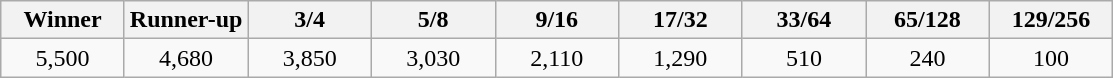<table class="wikitable" style="text-align:center">
<tr>
<th width="75">Winner</th>
<th width="75">Runner-up</th>
<th width="75">3/4</th>
<th width="75">5/8</th>
<th width="75">9/16</th>
<th width="75">17/32</th>
<th width="75">33/64</th>
<th width="75">65/128</th>
<th width="75">129/256</th>
</tr>
<tr>
<td>5,500</td>
<td>4,680</td>
<td>3,850</td>
<td>3,030</td>
<td>2,110</td>
<td>1,290</td>
<td>510</td>
<td>240</td>
<td>100</td>
</tr>
</table>
